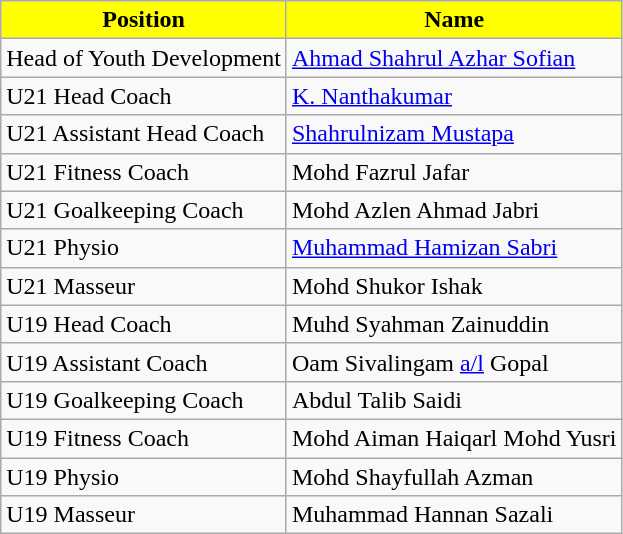<table class="wikitable">
<tr>
<th style="background:Yellow; color:Black;">Position</th>
<th style="background:Yellow; color:Black;">Name</th>
</tr>
<tr>
<td>Head of Youth Development</td>
<td> <a href='#'>Ahmad Shahrul Azhar Sofian</a></td>
</tr>
<tr>
<td>U21 Head Coach</td>
<td> <a href='#'>K. Nanthakumar</a></td>
</tr>
<tr>
<td>U21 Assistant Head Coach</td>
<td> <a href='#'>Shahrulnizam Mustapa</a></td>
</tr>
<tr>
<td>U21 Fitness Coach</td>
<td> Mohd Fazrul Jafar</td>
</tr>
<tr>
<td>U21 Goalkeeping Coach</td>
<td> Mohd Azlen Ahmad Jabri</td>
</tr>
<tr>
<td>U21 Physio</td>
<td> <a href='#'>Muhammad Hamizan Sabri</a></td>
</tr>
<tr>
<td>U21 Masseur</td>
<td> Mohd Shukor Ishak</td>
</tr>
<tr>
<td>U19 Head Coach</td>
<td>  Muhd Syahman Zainuddin</td>
</tr>
<tr>
<td>U19 Assistant Coach</td>
<td> Oam Sivalingam <a href='#'>a/l</a> Gopal</td>
</tr>
<tr>
<td>U19 Goalkeeping Coach</td>
<td> Abdul Talib Saidi</td>
</tr>
<tr>
<td>U19 Fitness Coach</td>
<td> Mohd Aiman Haiqarl Mohd Yusri</td>
</tr>
<tr>
<td>U19 Physio</td>
<td> Mohd Shayfullah Azman</td>
</tr>
<tr>
<td>U19 Masseur</td>
<td> Muhammad Hannan Sazali</td>
</tr>
</table>
